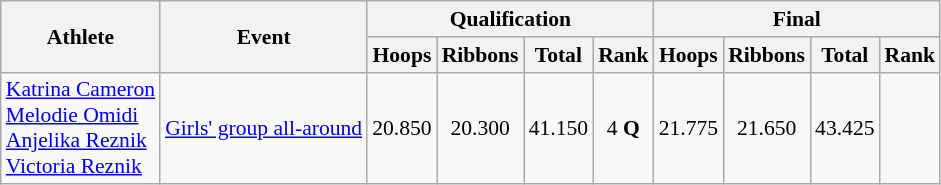<table class="wikitable" border="1" style="font-size:90%">
<tr>
<th rowspan=2>Athlete</th>
<th rowspan=2>Event</th>
<th colspan=4>Qualification</th>
<th colspan=4>Final</th>
</tr>
<tr>
<th>Hoops</th>
<th>Ribbons</th>
<th>Total</th>
<th>Rank</th>
<th>Hoops</th>
<th>Ribbons</th>
<th>Total</th>
<th>Rank</th>
</tr>
<tr>
<td><a href='#'>Katrina Cameron</a><br><a href='#'>Melodie Omidi</a><br><a href='#'>Anjelika Reznik</a><br><a href='#'>Victoria Reznik</a></td>
<td><a href='#'>Girls' group all-around</a></td>
<td align=center>20.850</td>
<td align=center>20.300</td>
<td align=center>41.150</td>
<td align=center>4 <strong>Q</strong></td>
<td align=center>21.775</td>
<td align=center>21.650</td>
<td align=center>43.425</td>
<td align=center></td>
</tr>
</table>
